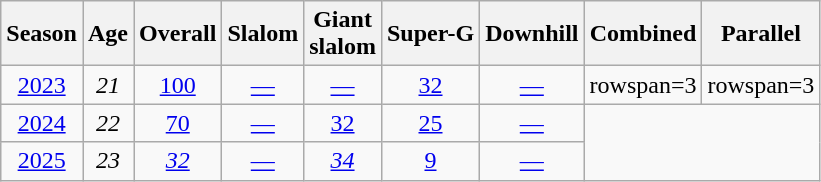<table class=wikitable style="text-align:center">
<tr>
<th>Season</th>
<th>Age</th>
<th>Overall</th>
<th>Slalom</th>
<th>Giant<br>slalom</th>
<th>Super-G</th>
<th>Downhill</th>
<th>Combined</th>
<th>Parallel</th>
</tr>
<tr>
<td><a href='#'>2023</a></td>
<td><em>21</em></td>
<td><a href='#'>100</a></td>
<td><a href='#'>—</a></td>
<td><a href='#'>—</a></td>
<td><a href='#'>32</a></td>
<td><a href='#'>—</a></td>
<td>rowspan=3 </td>
<td>rowspan=3 </td>
</tr>
<tr>
<td><a href='#'>2024</a></td>
<td><em>22</em></td>
<td><a href='#'>70</a></td>
<td><a href='#'>—</a></td>
<td><a href='#'>32</a></td>
<td><a href='#'>25</a></td>
<td><a href='#'>—</a></td>
</tr>
<tr>
<td><a href='#'>2025</a></td>
<td><em>23</em></td>
<td><a href='#'><em>32</em></a></td>
<td><a href='#'>—</a></td>
<td><a href='#'><em>34</em></a></td>
<td><a href='#'>9</a></td>
<td><a href='#'>—</a></td>
</tr>
</table>
